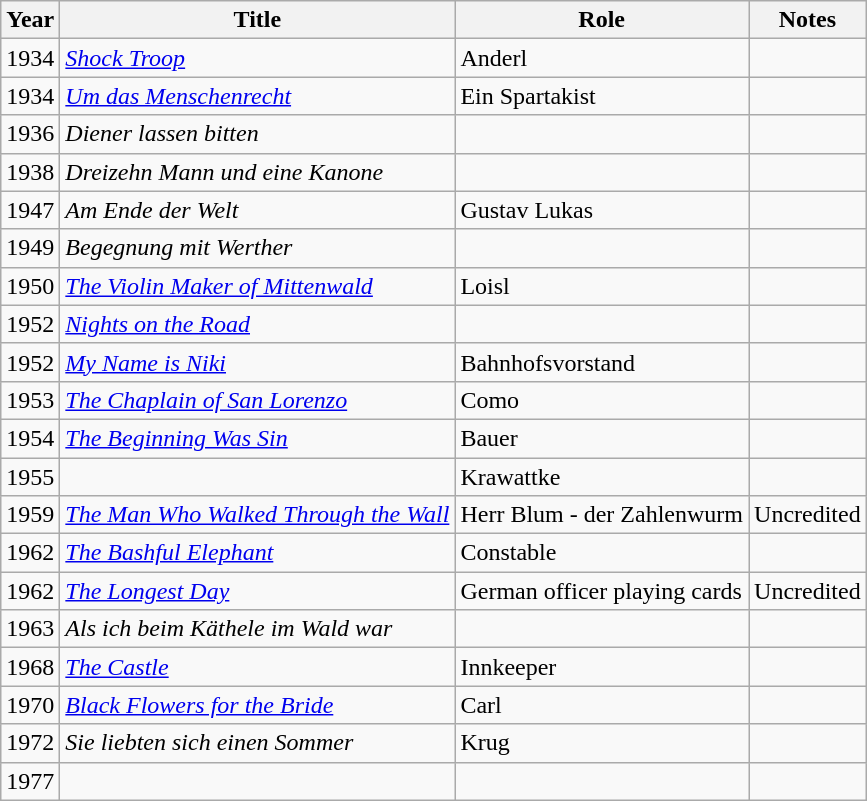<table class="wikitable">
<tr>
<th>Year</th>
<th>Title</th>
<th>Role</th>
<th>Notes</th>
</tr>
<tr>
<td>1934</td>
<td><em><a href='#'>Shock Troop</a></em></td>
<td>Anderl</td>
<td></td>
</tr>
<tr>
<td>1934</td>
<td><em><a href='#'>Um das Menschenrecht</a></em></td>
<td>Ein Spartakist</td>
<td></td>
</tr>
<tr>
<td>1936</td>
<td><em>Diener lassen bitten</em></td>
<td></td>
<td></td>
</tr>
<tr>
<td>1938</td>
<td><em>Dreizehn Mann und eine Kanone</em></td>
<td></td>
<td></td>
</tr>
<tr>
<td>1947</td>
<td><em>Am Ende der Welt</em></td>
<td>Gustav Lukas</td>
<td></td>
</tr>
<tr>
<td>1949</td>
<td><em>Begegnung mit Werther</em></td>
<td></td>
<td></td>
</tr>
<tr>
<td>1950</td>
<td><em><a href='#'>The Violin Maker of Mittenwald</a></em></td>
<td>Loisl</td>
<td></td>
</tr>
<tr>
<td>1952</td>
<td><em><a href='#'>Nights on the Road</a></em></td>
<td></td>
<td></td>
</tr>
<tr>
<td>1952</td>
<td><em><a href='#'>My Name is Niki</a></em></td>
<td>Bahnhofsvorstand</td>
<td></td>
</tr>
<tr>
<td>1953</td>
<td><em><a href='#'>The Chaplain of San Lorenzo</a></em></td>
<td>Como</td>
<td></td>
</tr>
<tr>
<td>1954</td>
<td><em><a href='#'>The Beginning Was Sin</a></em></td>
<td>Bauer</td>
<td></td>
</tr>
<tr>
<td>1955</td>
<td><em></em></td>
<td>Krawattke</td>
<td></td>
</tr>
<tr>
<td>1959</td>
<td><em><a href='#'>The Man Who Walked Through the Wall</a></em></td>
<td>Herr Blum - der Zahlenwurm</td>
<td>Uncredited</td>
</tr>
<tr>
<td>1962</td>
<td><em><a href='#'>The Bashful Elephant</a></em></td>
<td>Constable</td>
<td></td>
</tr>
<tr>
<td>1962</td>
<td><em><a href='#'>The Longest Day</a></em></td>
<td>German officer playing cards</td>
<td>Uncredited</td>
</tr>
<tr>
<td>1963</td>
<td><em>Als ich beim Käthele im Wald war</em></td>
<td></td>
<td></td>
</tr>
<tr>
<td>1968</td>
<td><em><a href='#'>The Castle</a></em></td>
<td>Innkeeper</td>
<td></td>
</tr>
<tr>
<td>1970</td>
<td><em><a href='#'>Black Flowers for the Bride</a></em></td>
<td>Carl</td>
<td></td>
</tr>
<tr>
<td>1972</td>
<td><em>Sie liebten sich einen Sommer</em></td>
<td>Krug</td>
<td></td>
</tr>
<tr>
<td>1977</td>
<td><em></em></td>
<td></td>
<td></td>
</tr>
</table>
